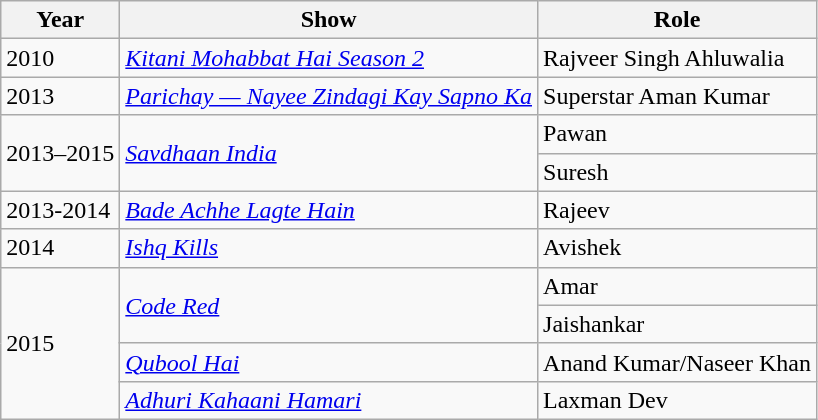<table class="wikitable">
<tr>
<th>Year</th>
<th>Show</th>
<th>Role</th>
</tr>
<tr>
<td>2010</td>
<td><em><a href='#'>Kitani Mohabbat Hai Season 2</a></em></td>
<td>Rajveer Singh Ahluwalia</td>
</tr>
<tr>
<td>2013</td>
<td><em><a href='#'>Parichay — Nayee Zindagi Kay Sapno Ka</a></em></td>
<td>Superstar Aman Kumar</td>
</tr>
<tr>
<td rowspan="2">2013–2015</td>
<td rowspan="2"><em><a href='#'>Savdhaan India</a></em></td>
<td>Pawan</td>
</tr>
<tr>
<td>Suresh</td>
</tr>
<tr>
<td>2013-2014</td>
<td><em><a href='#'>Bade Achhe Lagte Hain</a></em></td>
<td>Rajeev</td>
</tr>
<tr>
<td>2014</td>
<td><em><a href='#'>Ishq Kills</a></em></td>
<td>Avishek</td>
</tr>
<tr>
<td rowspan="4">2015</td>
<td rowspan="2"><em><a href='#'>Code Red</a></em></td>
<td>Amar</td>
</tr>
<tr>
<td>Jaishankar</td>
</tr>
<tr>
<td><em><a href='#'>Qubool Hai</a></em></td>
<td>Anand Kumar/Naseer Khan</td>
</tr>
<tr>
<td><em><a href='#'>Adhuri Kahaani Hamari</a></em></td>
<td>Laxman Dev</td>
</tr>
</table>
